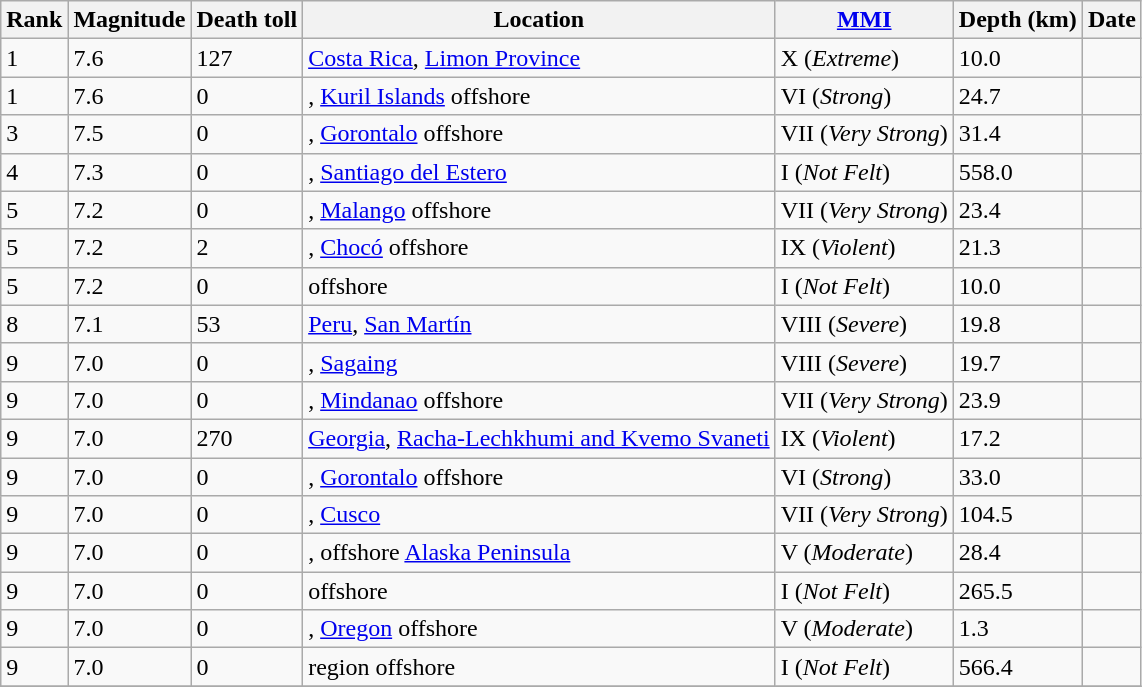<table class="sortable wikitable" style="font-size:100%;">
<tr>
<th>Rank</th>
<th>Magnitude</th>
<th>Death toll</th>
<th>Location</th>
<th><a href='#'>MMI</a></th>
<th>Depth (km)</th>
<th>Date</th>
</tr>
<tr>
<td>1</td>
<td>7.6</td>
<td>127</td>
<td> <a href='#'>Costa Rica</a>, <a href='#'>Limon Province</a></td>
<td>X (<em>Extreme</em>)</td>
<td>10.0</td>
<td></td>
</tr>
<tr>
<td>1</td>
<td>7.6</td>
<td>0</td>
<td>, <a href='#'>Kuril Islands</a> offshore</td>
<td>VI (<em>Strong</em>)</td>
<td>24.7</td>
<td></td>
</tr>
<tr>
<td>3</td>
<td>7.5</td>
<td>0</td>
<td>, <a href='#'>Gorontalo</a> offshore</td>
<td>VII (<em>Very Strong</em>)</td>
<td>31.4</td>
<td></td>
</tr>
<tr>
<td>4</td>
<td>7.3</td>
<td>0</td>
<td>, <a href='#'>Santiago del Estero</a></td>
<td>I (<em>Not Felt</em>)</td>
<td>558.0</td>
<td></td>
</tr>
<tr>
<td>5</td>
<td>7.2</td>
<td>0</td>
<td>, <a href='#'>Malango</a> offshore</td>
<td>VII (<em>Very Strong</em>)</td>
<td>23.4</td>
<td></td>
</tr>
<tr>
<td>5</td>
<td>7.2</td>
<td>2</td>
<td>, <a href='#'>Chocó</a> offshore</td>
<td>IX (<em>Violent</em>)</td>
<td>21.3</td>
<td></td>
</tr>
<tr>
<td>5</td>
<td>7.2</td>
<td>0</td>
<td> offshore</td>
<td>I (<em>Not Felt</em>)</td>
<td>10.0</td>
<td></td>
</tr>
<tr>
<td>8</td>
<td>7.1</td>
<td>53</td>
<td> <a href='#'>Peru</a>, <a href='#'>San Martín</a></td>
<td>VIII (<em>Severe</em>)</td>
<td>19.8</td>
<td></td>
</tr>
<tr>
<td>9</td>
<td>7.0</td>
<td>0</td>
<td>, <a href='#'>Sagaing</a></td>
<td>VIII (<em>Severe</em>)</td>
<td>19.7</td>
<td></td>
</tr>
<tr>
<td>9</td>
<td>7.0</td>
<td>0</td>
<td>, <a href='#'>Mindanao</a> offshore</td>
<td>VII (<em>Very Strong</em>)</td>
<td>23.9</td>
<td></td>
</tr>
<tr>
<td>9</td>
<td>7.0</td>
<td>270</td>
<td> <a href='#'>Georgia</a>, <a href='#'>Racha-Lechkhumi and Kvemo Svaneti</a></td>
<td>IX (<em>Violent</em>)</td>
<td>17.2</td>
<td></td>
</tr>
<tr>
<td>9</td>
<td>7.0</td>
<td>0</td>
<td>, <a href='#'>Gorontalo</a> offshore</td>
<td>VI (<em>Strong</em>)</td>
<td>33.0</td>
<td></td>
</tr>
<tr>
<td>9</td>
<td>7.0</td>
<td>0</td>
<td>, <a href='#'>Cusco</a></td>
<td>VII (<em>Very Strong</em>)</td>
<td>104.5</td>
<td></td>
</tr>
<tr>
<td>9</td>
<td>7.0</td>
<td>0</td>
<td>, offshore <a href='#'>Alaska Peninsula</a></td>
<td>V (<em>Moderate</em>)</td>
<td>28.4</td>
<td></td>
</tr>
<tr>
<td>9</td>
<td>7.0</td>
<td>0</td>
<td> offshore</td>
<td>I (<em>Not Felt</em>)</td>
<td>265.5</td>
<td></td>
</tr>
<tr>
<td>9</td>
<td>7.0</td>
<td>0</td>
<td>, <a href='#'>Oregon</a> offshore</td>
<td>V (<em>Moderate</em>)</td>
<td>1.3</td>
<td></td>
</tr>
<tr>
<td>9</td>
<td>7.0</td>
<td>0</td>
<td> region offshore</td>
<td>I (<em>Not Felt</em>)</td>
<td>566.4</td>
<td></td>
</tr>
<tr>
</tr>
</table>
